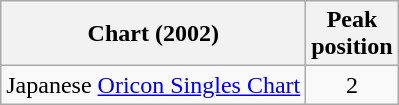<table class="wikitable">
<tr>
<th>Chart (2002)</th>
<th>Peak<br>position</th>
</tr>
<tr>
<td>Japanese <a href='#'>Oricon Singles Chart</a></td>
<td align="center">2</td>
</tr>
</table>
